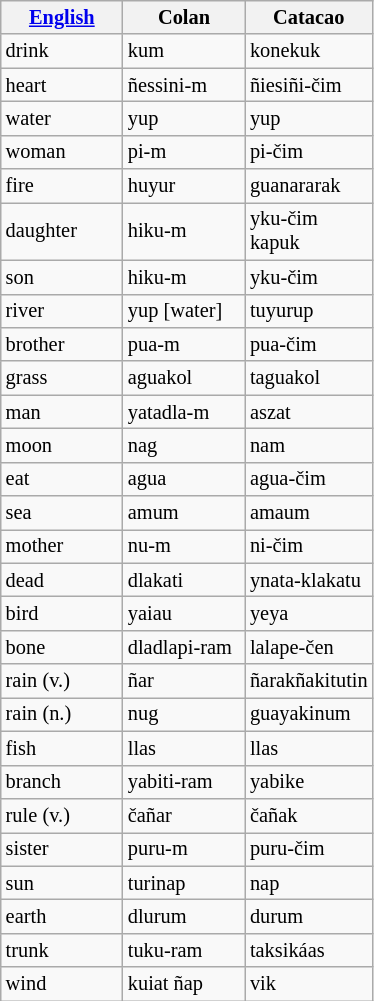<table class="wikitable sortable" style="font-size: 85%">
<tr>
<th width="75"><a href='#'>English</a></th>
<th width="75">Colan</th>
<th width="75">Catacao</th>
</tr>
<tr>
<td>drink</td>
<td>kum</td>
<td>konekuk</td>
</tr>
<tr>
<td>heart</td>
<td>ñessini-m</td>
<td>ñiesiñi-čim</td>
</tr>
<tr>
<td>water</td>
<td>yup</td>
<td>yup</td>
</tr>
<tr>
<td>woman</td>
<td>pi-m</td>
<td>pi-čim</td>
</tr>
<tr>
<td>fire</td>
<td>huyur</td>
<td>guanararak</td>
</tr>
<tr>
<td>daughter</td>
<td>hiku-m</td>
<td>yku-čim kapuk</td>
</tr>
<tr>
<td>son</td>
<td>hiku-m</td>
<td>yku-čim</td>
</tr>
<tr>
<td>river</td>
<td>yup [water]</td>
<td>tuyurup</td>
</tr>
<tr>
<td>brother</td>
<td>pua-m</td>
<td>pua-čim</td>
</tr>
<tr>
<td>grass</td>
<td>aguakol</td>
<td>taguakol</td>
</tr>
<tr>
<td>man</td>
<td>yatadla-m</td>
<td>aszat</td>
</tr>
<tr>
<td>moon</td>
<td>nag</td>
<td>nam</td>
</tr>
<tr>
<td>eat</td>
<td>agua</td>
<td>agua-čim</td>
</tr>
<tr>
<td>sea</td>
<td>amum</td>
<td>amaum</td>
</tr>
<tr>
<td>mother</td>
<td>nu-m</td>
<td>ni-čim</td>
</tr>
<tr>
<td>dead</td>
<td>dlakati</td>
<td>ynata-klakatu</td>
</tr>
<tr>
<td>bird</td>
<td>yaiau</td>
<td>yeya</td>
</tr>
<tr>
<td>bone</td>
<td>dladlapi-ram</td>
<td>lalape-čen</td>
</tr>
<tr>
<td>rain (v.)</td>
<td>ñar</td>
<td>ñarakñakitutin</td>
</tr>
<tr>
<td>rain (n.)</td>
<td>nug</td>
<td>guayakinum</td>
</tr>
<tr>
<td>fish</td>
<td>llas</td>
<td>llas</td>
</tr>
<tr>
<td>branch</td>
<td>yabiti-ram</td>
<td>yabike</td>
</tr>
<tr>
<td>rule (v.)</td>
<td>čañar</td>
<td>čañak</td>
</tr>
<tr>
<td>sister</td>
<td>puru-m</td>
<td>puru-čim</td>
</tr>
<tr>
<td>sun</td>
<td>turinap</td>
<td>nap</td>
</tr>
<tr>
<td>earth</td>
<td>dlurum</td>
<td>durum</td>
</tr>
<tr>
<td>trunk</td>
<td>tuku-ram</td>
<td>taksikáas</td>
</tr>
<tr>
<td>wind</td>
<td>kuiat ñap</td>
<td>vik</td>
</tr>
</table>
